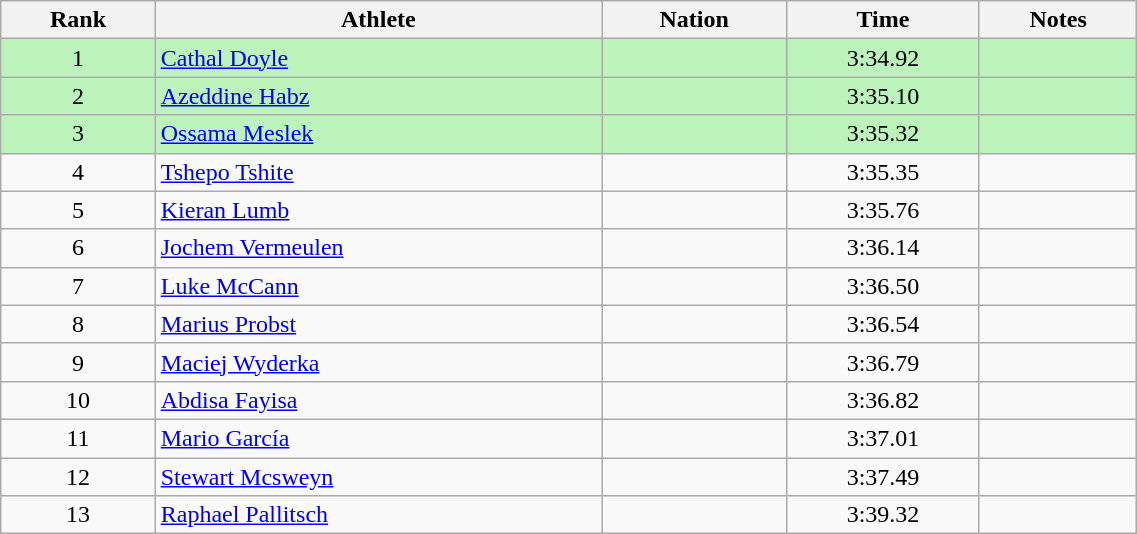<table class="wikitable sortable" style="text-align:center;width: 60%;">
<tr>
<th>Rank</th>
<th>Athlete</th>
<th>Nation</th>
<th>Time</th>
<th>Notes</th>
</tr>
<tr bgcolor=#bbf3bb>
<td>1</td>
<td align="left"><a href='#'>Cathal Doyle</a></td>
<td align="left"></td>
<td>3:34.92</td>
<td></td>
</tr>
<tr bgcolor=#bbf3bb>
<td>2</td>
<td align="left"><a href='#'>Azeddine Habz</a></td>
<td align="left"></td>
<td>3:35.10</td>
<td></td>
</tr>
<tr bgcolor=#bbf3bb>
<td>3</td>
<td align="left"><a href='#'>Ossama Meslek</a></td>
<td align="left"></td>
<td>3:35.32</td>
<td></td>
</tr>
<tr>
<td>4</td>
<td align="left"><a href='#'>Tshepo Tshite</a></td>
<td align="left"></td>
<td>3:35.35</td>
<td></td>
</tr>
<tr>
<td>5</td>
<td align="left"><a href='#'>Kieran Lumb</a></td>
<td align="left"></td>
<td>3:35.76</td>
<td></td>
</tr>
<tr>
<td>6</td>
<td align="left"><a href='#'>Jochem Vermeulen</a></td>
<td align="left"></td>
<td>3:36.14</td>
<td></td>
</tr>
<tr>
<td>7</td>
<td align="left"><a href='#'>Luke McCann</a></td>
<td align="left"></td>
<td>3:36.50</td>
<td></td>
</tr>
<tr>
<td>8</td>
<td align="left"><a href='#'>Marius Probst</a></td>
<td align="left"></td>
<td>3:36.54</td>
<td></td>
</tr>
<tr>
<td>9</td>
<td align="left"><a href='#'>Maciej Wyderka</a></td>
<td align="left"></td>
<td>3:36.79</td>
<td></td>
</tr>
<tr>
<td>10</td>
<td align="left"><a href='#'>Abdisa Fayisa</a></td>
<td align="left"></td>
<td>3:36.82</td>
<td></td>
</tr>
<tr>
<td>11</td>
<td align="left"><a href='#'>Mario García</a></td>
<td align="left"></td>
<td>3:37.01</td>
<td></td>
</tr>
<tr>
<td>12</td>
<td align="left"><a href='#'>Stewart Mcsweyn</a></td>
<td align="left"></td>
<td>3:37.49</td>
<td></td>
</tr>
<tr>
<td>13</td>
<td align="left"><a href='#'>Raphael Pallitsch</a></td>
<td align="left"></td>
<td>3:39.32</td>
<td></td>
</tr>
</table>
